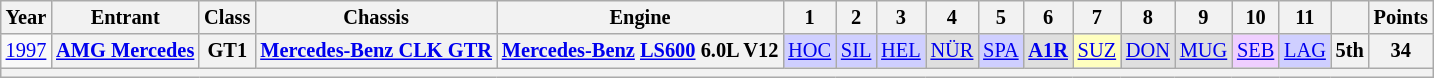<table class="wikitable" style="text-align:center; font-size:85%">
<tr>
<th>Year</th>
<th>Entrant</th>
<th>Class</th>
<th>Chassis</th>
<th>Engine</th>
<th>1</th>
<th>2</th>
<th>3</th>
<th>4</th>
<th>5</th>
<th>6</th>
<th>7</th>
<th>8</th>
<th>9</th>
<th>10</th>
<th>11</th>
<th></th>
<th>Points</th>
</tr>
<tr>
<td><a href='#'>1997</a></td>
<th nowrap><a href='#'>AMG Mercedes</a></th>
<th>GT1</th>
<th nowrap><a href='#'>Mercedes-Benz CLK GTR</a></th>
<th nowrap><a href='#'>Mercedes-Benz</a> <a href='#'>LS600</a> 6.0L V12</th>
<td style="background:#CFCFFF;"><a href='#'>HOC</a><br></td>
<td style="background:#CFCFFF;"><a href='#'>SIL</a><br></td>
<td style="background:#CFCFFF;"><a href='#'>HEL</a><br></td>
<td style="background:#DFDFDF;"><a href='#'>NÜR</a><br></td>
<td style="background:#CFCFFF;"><a href='#'>SPA</a><br></td>
<td style="background:#DFDFDF;"><strong><a href='#'>A1R</a></strong><br></td>
<td style="background:#FFFFBF;"><a href='#'>SUZ</a><br></td>
<td style="background:#DFDFDF;"><a href='#'>DON</a><br></td>
<td style="background:#DFDFDF;"><a href='#'>MUG</a><br></td>
<td style="background:#EFCFFF;"><a href='#'>SEB</a><br></td>
<td style="background:#CFCFFF;"><a href='#'>LAG</a><br></td>
<th>5th</th>
<th>34</th>
</tr>
<tr>
<th colspan="18"></th>
</tr>
</table>
